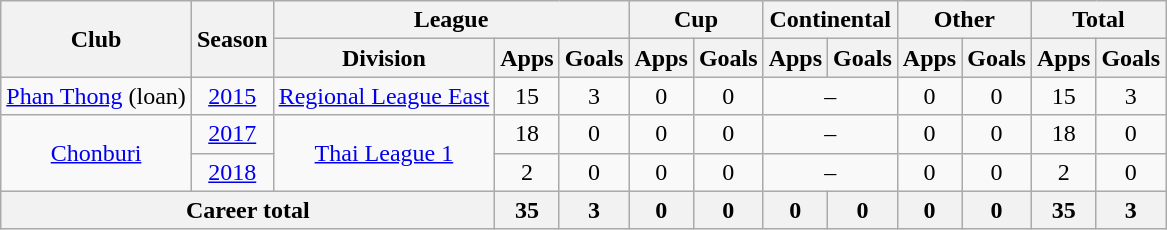<table class="wikitable" style="text-align: center">
<tr>
<th rowspan="2">Club</th>
<th rowspan="2">Season</th>
<th colspan="3">League</th>
<th colspan="2">Cup</th>
<th colspan="2">Continental</th>
<th colspan="2">Other</th>
<th colspan="2">Total</th>
</tr>
<tr>
<th>Division</th>
<th>Apps</th>
<th>Goals</th>
<th>Apps</th>
<th>Goals</th>
<th>Apps</th>
<th>Goals</th>
<th>Apps</th>
<th>Goals</th>
<th>Apps</th>
<th>Goals</th>
</tr>
<tr>
<td><a href='#'>Phan Thong</a> (loan)</td>
<td><a href='#'>2015</a></td>
<td><a href='#'>Regional League East</a></td>
<td>15</td>
<td>3</td>
<td>0</td>
<td>0</td>
<td colspan="2">–</td>
<td>0</td>
<td>0</td>
<td>15</td>
<td>3</td>
</tr>
<tr>
<td rowspan="2"><a href='#'>Chonburi</a></td>
<td><a href='#'>2017</a></td>
<td rowspan="2"><a href='#'>Thai League 1</a></td>
<td>18</td>
<td>0</td>
<td>0</td>
<td>0</td>
<td colspan="2">–</td>
<td>0</td>
<td>0</td>
<td>18</td>
<td>0</td>
</tr>
<tr>
<td><a href='#'>2018</a></td>
<td>2</td>
<td>0</td>
<td>0</td>
<td>0</td>
<td colspan="2">–</td>
<td>0</td>
<td>0</td>
<td>2</td>
<td>0</td>
</tr>
<tr>
<th colspan="3"><strong>Career total</strong></th>
<th>35</th>
<th>3</th>
<th>0</th>
<th>0</th>
<th>0</th>
<th>0</th>
<th>0</th>
<th>0</th>
<th>35</th>
<th>3</th>
</tr>
</table>
